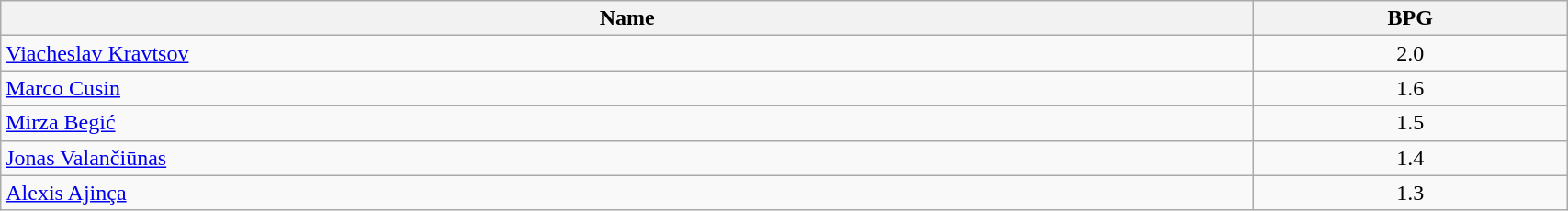<table class="wikitable" style="width:90%;">
<tr>
<th style="width:80%;">Name</th>
<th style="width:20%;">BPG</th>
</tr>
<tr>
<td> <a href='#'>Viacheslav Kravtsov</a></td>
<td align=center>2.0</td>
</tr>
<tr>
<td> <a href='#'>Marco Cusin</a></td>
<td align=center>1.6</td>
</tr>
<tr>
<td> <a href='#'>Mirza Begić</a></td>
<td align=center>1.5</td>
</tr>
<tr>
<td> <a href='#'>Jonas Valančiūnas</a></td>
<td align=center>1.4</td>
</tr>
<tr>
<td> <a href='#'>Alexis Ajinça</a></td>
<td align=center>1.3</td>
</tr>
</table>
